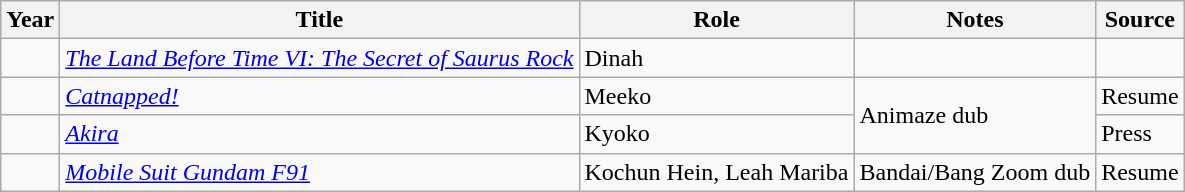<table class="wikitable sortable plainrowheaders">
<tr>
<th>Year</th>
<th>Title</th>
<th>Role</th>
<th class="unsortable">Notes</th>
<th class="unsortable">Source</th>
</tr>
<tr>
<td></td>
<td><em><a href='#'>The Land Before Time VI: The Secret of Saurus Rock</a></em></td>
<td>Dinah</td>
<td></td>
<td></td>
</tr>
<tr>
<td></td>
<td><em><a href='#'>Catnapped!</a></em></td>
<td>Meeko</td>
<td rowspan="2">Animaze dub</td>
<td>Resume</td>
</tr>
<tr>
<td></td>
<td><em><a href='#'>Akira</a></em></td>
<td>Kyoko</td>
<td>Press</td>
</tr>
<tr>
<td></td>
<td><em><a href='#'>Mobile Suit Gundam F91</a></em></td>
<td>Kochun Hein, Leah Mariba</td>
<td>Bandai/Bang Zoom dub</td>
<td>Resume</td>
</tr>
</table>
